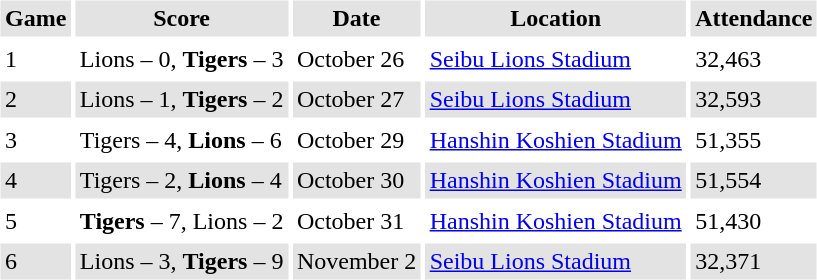<table border="0" cellspacing="3" cellpadding="3">
<tr style="background: #e3e3e3;">
<th>Game</th>
<th>Score</th>
<th>Date</th>
<th>Location</th>
<th>Attendance</th>
</tr>
<tr>
<td>1</td>
<td>Lions – 0, <strong>Tigers</strong> – 3</td>
<td>October 26</td>
<td><a href='#'>Seibu Lions Stadium</a></td>
<td>32,463</td>
</tr>
<tr style="background: #e3e3e3;">
<td>2</td>
<td>Lions – 1, <strong>Tigers</strong> – 2</td>
<td>October 27</td>
<td><a href='#'>Seibu Lions Stadium</a></td>
<td>32,593</td>
</tr>
<tr>
<td>3</td>
<td>Tigers – 4, <strong>Lions</strong> – 6</td>
<td>October 29</td>
<td><a href='#'>Hanshin Koshien Stadium</a></td>
<td>51,355</td>
</tr>
<tr style="background: #e3e3e3;">
<td>4</td>
<td>Tigers – 2, <strong>Lions</strong> – 4</td>
<td>October 30</td>
<td><a href='#'>Hanshin Koshien Stadium</a></td>
<td>51,554</td>
</tr>
<tr>
<td>5</td>
<td><strong>Tigers</strong> – 7, Lions – 2</td>
<td>October 31</td>
<td><a href='#'>Hanshin Koshien Stadium</a></td>
<td>51,430</td>
</tr>
<tr style="background: #e3e3e3;">
<td>6</td>
<td>Lions – 3, <strong>Tigers</strong> – 9</td>
<td>November 2</td>
<td><a href='#'>Seibu Lions Stadium</a></td>
<td>32,371</td>
</tr>
</table>
